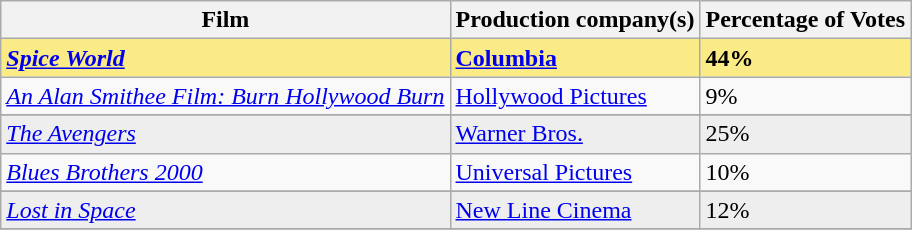<table class="wikitable sortable plainrowheaders">
<tr>
<th>Film</th>
<th class="unsortable">Production company(s)</th>
<th>Percentage of Votes</th>
</tr>
<tr style="background:#FAEB86">
<td><strong><em><a href='#'>Spice World</a></em></strong></td>
<td><strong><a href='#'>Columbia</a></strong></td>
<td><strong>44%</strong></td>
</tr>
<tr>
<td><em><a href='#'>An Alan Smithee Film: Burn Hollywood Burn</a></em></td>
<td><a href='#'>Hollywood Pictures</a></td>
<td>9%</td>
</tr>
<tr>
</tr>
<tr style="background:#eee;">
<td><em><a href='#'>The Avengers</a></em></td>
<td><a href='#'>Warner Bros.</a></td>
<td>25%</td>
</tr>
<tr>
<td><em><a href='#'>Blues Brothers 2000</a></em></td>
<td><a href='#'>Universal Pictures</a></td>
<td>10%</td>
</tr>
<tr>
</tr>
<tr style="background:#eee;">
<td><em><a href='#'>Lost in Space</a></em></td>
<td><a href='#'>New Line Cinema</a></td>
<td>12%</td>
</tr>
<tr>
</tr>
</table>
